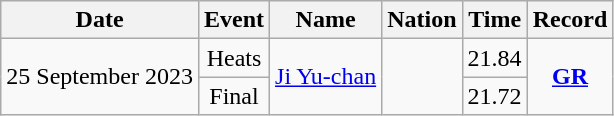<table class=wikitable style=text-align:center>
<tr>
<th>Date</th>
<th>Event</th>
<th>Name</th>
<th>Nation</th>
<th>Time</th>
<th>Record</th>
</tr>
<tr>
<td rowspan="2">25 September 2023</td>
<td>Heats</td>
<td rowspan="2"><a href='#'>Ji Yu-chan</a></td>
<td rowspan="2"></td>
<td>21.84</td>
<td rowspan="2"><strong><a href='#'>GR</a></strong></td>
</tr>
<tr>
<td>Final</td>
<td>21.72</td>
</tr>
</table>
